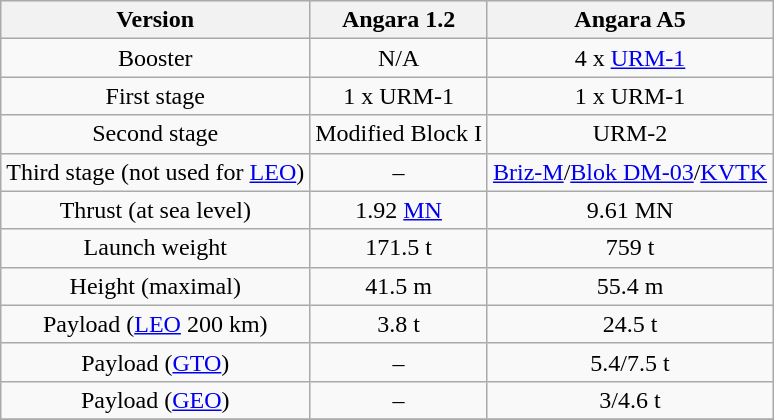<table class="wikitable">
<tr style="background-color:#eee;">
<th>Version</th>
<th>Angara 1.2</th>
<th>Angara A5</th>
</tr>
<tr>
<td align="center">Booster</td>
<td align="center">N/A</td>
<td align="center">4 x <a href='#'>URM-1</a></td>
</tr>
<tr>
<td align="center">First stage</td>
<td align="center">1 x URM-1</td>
<td align="center">1 x URM-1</td>
</tr>
<tr>
<td align="center">Second stage</td>
<td align="center">Modified Block I</td>
<td align="center">URM-2</td>
</tr>
<tr>
<td align="center">Third stage (not used for <a href='#'>LEO</a>)</td>
<td align="center">–</td>
<td align="center"><a href='#'>Briz-M</a>/<a href='#'>Blok DM-03</a>/<a href='#'>KVTK</a></td>
</tr>
<tr>
<td align="center">Thrust (at sea level)</td>
<td align="center">1.92 <a href='#'>MN</a></td>
<td align="center">9.61 MN</td>
</tr>
<tr>
<td align="center">Launch weight</td>
<td align="center">171.5 t</td>
<td align="center">759 t</td>
</tr>
<tr>
<td align="center">Height (maximal)</td>
<td align="center">41.5 m</td>
<td align="center">55.4 m</td>
</tr>
<tr>
<td align="center">Payload (<a href='#'>LEO</a> 200 km)</td>
<td align="center">3.8 t</td>
<td align="center">24.5 t</td>
</tr>
<tr>
<td align="center">Payload (<a href='#'>GTO</a>)</td>
<td align="center">–</td>
<td align="center">5.4/7.5 t</td>
</tr>
<tr>
<td align="center">Payload (<a href='#'>GEO</a>)</td>
<td align="center">–</td>
<td align="center">3/4.6 t</td>
</tr>
<tr>
</tr>
</table>
